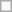<table class=wikitable>
<tr>
<td> </td>
</tr>
</table>
